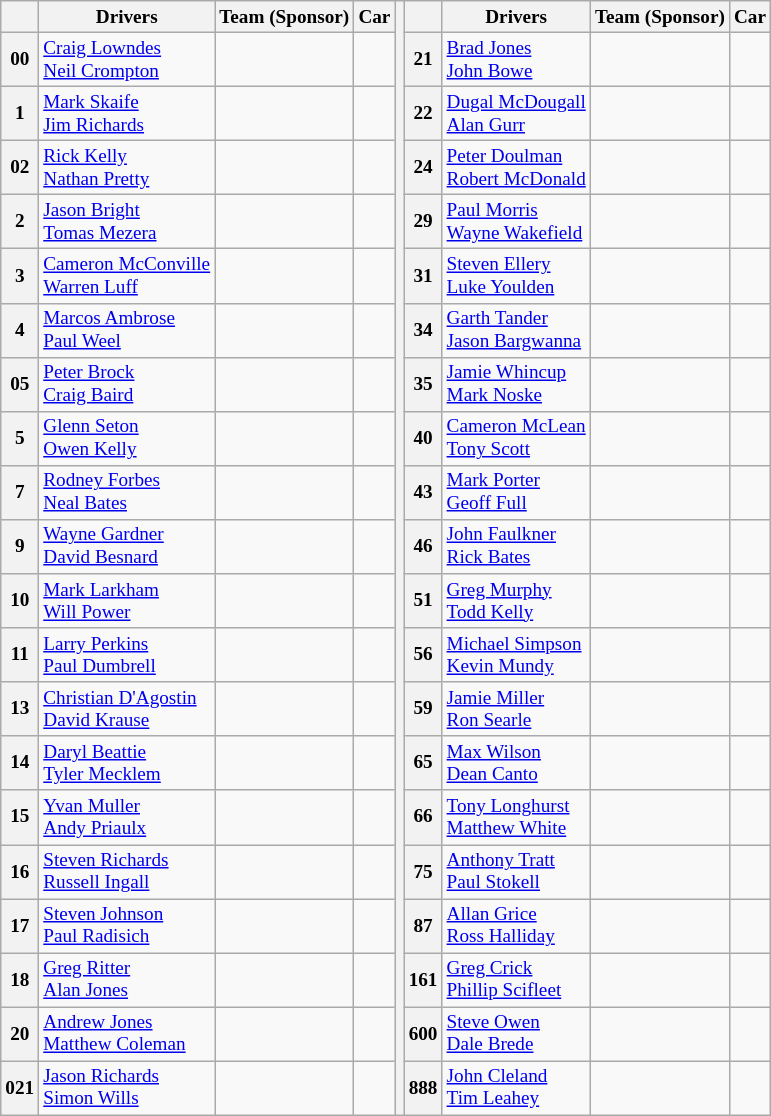<table class="wikitable" style="font-size: 80%;">
<tr>
<th></th>
<th>Drivers</th>
<th>Team (Sponsor)</th>
<th>Car</th>
<th rowspan="21"></th>
<th></th>
<th>Drivers</th>
<th>Team (Sponsor)</th>
<th>Car</th>
</tr>
<tr>
<th>00</th>
<td> <a href='#'>Craig Lowndes</a><br> <a href='#'>Neil Crompton</a></td>
<td><br></td>
<td></td>
<th>21</th>
<td> <a href='#'>Brad Jones</a><br> <a href='#'>John Bowe</a></td>
<td><br></td>
<td></td>
</tr>
<tr>
<th>1</th>
<td> <a href='#'>Mark Skaife</a><br> <a href='#'>Jim Richards</a></td>
<td><br></td>
<td></td>
<th>22</th>
<td> <a href='#'>Dugal McDougall</a><br> <a href='#'>Alan Gurr</a></td>
<td><br></td>
<td></td>
</tr>
<tr>
<th>02</th>
<td> <a href='#'>Rick Kelly</a><br> <a href='#'>Nathan Pretty</a></td>
<td><br></td>
<td></td>
<th>24</th>
<td> <a href='#'>Peter Doulman</a><br> <a href='#'>Robert McDonald</a></td>
<td><br></td>
<td></td>
</tr>
<tr>
<th>2</th>
<td> <a href='#'>Jason Bright</a><br> <a href='#'>Tomas Mezera</a></td>
<td><br></td>
<td></td>
<th>29</th>
<td> <a href='#'>Paul Morris</a><br> <a href='#'>Wayne Wakefield</a></td>
<td><br></td>
<td></td>
</tr>
<tr>
<th>3</th>
<td> <a href='#'>Cameron McConville</a><br> <a href='#'>Warren Luff</a></td>
<td><br></td>
<td></td>
<th>31</th>
<td> <a href='#'>Steven Ellery</a><br> <a href='#'>Luke Youlden</a></td>
<td><br></td>
<td></td>
</tr>
<tr>
<th>4</th>
<td> <a href='#'>Marcos Ambrose</a><br> <a href='#'>Paul Weel</a></td>
<td><br></td>
<td></td>
<th>34</th>
<td> <a href='#'>Garth Tander</a><br> <a href='#'>Jason Bargwanna</a></td>
<td><br></td>
<td></td>
</tr>
<tr>
<th>05</th>
<td> <a href='#'>Peter Brock</a><br> <a href='#'>Craig Baird</a></td>
<td><br></td>
<td></td>
<th>35</th>
<td> <a href='#'>Jamie Whincup</a><br> <a href='#'>Mark Noske</a></td>
<td><br></td>
<td></td>
</tr>
<tr>
<th>5</th>
<td> <a href='#'>Glenn Seton</a><br> <a href='#'>Owen Kelly</a></td>
<td><br></td>
<td></td>
<th>40</th>
<td> <a href='#'>Cameron McLean</a><br> <a href='#'>Tony Scott</a></td>
<td><br></td>
<td></td>
</tr>
<tr>
<th>7</th>
<td> <a href='#'>Rodney Forbes</a><br> <a href='#'>Neal Bates</a></td>
<td><br></td>
<td></td>
<th>43</th>
<td> <a href='#'>Mark Porter</a><br> <a href='#'>Geoff Full</a></td>
<td><br></td>
<td></td>
</tr>
<tr>
<th>9</th>
<td> <a href='#'>Wayne Gardner</a><br> <a href='#'>David Besnard</a></td>
<td><br></td>
<td></td>
<th>46</th>
<td> <a href='#'>John Faulkner</a><br> <a href='#'>Rick Bates</a></td>
<td><br></td>
<td></td>
</tr>
<tr>
<th>10</th>
<td> <a href='#'>Mark Larkham</a><br> <a href='#'>Will Power</a></td>
<td><br></td>
<td></td>
<th>51</th>
<td> <a href='#'>Greg Murphy</a><br> <a href='#'>Todd Kelly</a></td>
<td><br></td>
<td></td>
</tr>
<tr>
<th>11</th>
<td> <a href='#'>Larry Perkins</a><br> <a href='#'>Paul Dumbrell</a></td>
<td><br></td>
<td></td>
<th>56</th>
<td> <a href='#'>Michael Simpson</a><br> <a href='#'>Kevin Mundy</a></td>
<td><br></td>
<td></td>
</tr>
<tr>
<th>13</th>
<td> <a href='#'>Christian D'Agostin</a><br> <a href='#'>David Krause</a></td>
<td><br></td>
<td></td>
<th>59</th>
<td> <a href='#'>Jamie Miller</a><br> <a href='#'>Ron Searle</a></td>
<td><br></td>
<td></td>
</tr>
<tr>
<th>14</th>
<td> <a href='#'>Daryl Beattie</a><br> <a href='#'>Tyler Mecklem</a></td>
<td><br></td>
<td></td>
<th>65</th>
<td> <a href='#'>Max Wilson</a><br> <a href='#'>Dean Canto</a></td>
<td><br></td>
<td></td>
</tr>
<tr>
<th>15</th>
<td> <a href='#'>Yvan Muller</a><br> <a href='#'>Andy Priaulx</a></td>
<td><br></td>
<td></td>
<th>66</th>
<td> <a href='#'>Tony Longhurst</a><br> <a href='#'>Matthew White</a></td>
<td><br></td>
<td></td>
</tr>
<tr>
<th>16</th>
<td> <a href='#'>Steven Richards</a><br> <a href='#'>Russell Ingall</a></td>
<td><br></td>
<td></td>
<th>75</th>
<td> <a href='#'>Anthony Tratt</a><br> <a href='#'>Paul Stokell</a></td>
<td><br></td>
<td></td>
</tr>
<tr>
<th>17</th>
<td> <a href='#'>Steven Johnson</a><br> <a href='#'>Paul Radisich</a></td>
<td><br></td>
<td></td>
<th>87</th>
<td> <a href='#'>Allan Grice</a><br> <a href='#'>Ross Halliday</a></td>
<td><br></td>
<td></td>
</tr>
<tr>
<th>18</th>
<td> <a href='#'>Greg Ritter</a><br> <a href='#'>Alan Jones</a></td>
<td><br></td>
<td></td>
<th>161</th>
<td> <a href='#'>Greg Crick</a><br> <a href='#'>Phillip Scifleet</a></td>
<td><br></td>
<td></td>
</tr>
<tr>
<th>20</th>
<td> <a href='#'>Andrew Jones</a><br> <a href='#'>Matthew Coleman</a></td>
<td><br></td>
<td></td>
<th>600</th>
<td> <a href='#'>Steve Owen</a><br> <a href='#'>Dale Brede</a></td>
<td><br></td>
<td></td>
</tr>
<tr>
<th>021</th>
<td> <a href='#'>Jason Richards</a><br> <a href='#'>Simon Wills</a></td>
<td><br></td>
<td></td>
<th>888</th>
<td> <a href='#'>John Cleland</a><br> <a href='#'>Tim Leahey</a></td>
<td><br></td>
<td></td>
</tr>
</table>
